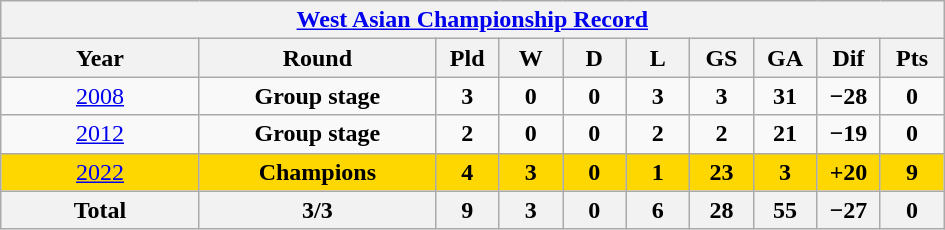<table class="wikitable" style="text-align: center;font-size:100%;">
<tr>
<th colspan=10><a href='#'>West Asian Championship Record</a></th>
</tr>
<tr>
<th width=125>Year</th>
<th width=150>Round</th>
<th width=35>Pld</th>
<th width=35>W</th>
<th width=35>D</th>
<th width=35>L</th>
<th width=35>GS</th>
<th width=35>GA</th>
<th width=35>Dif</th>
<th width=35>Pts</th>
</tr>
<tr>
<td> <a href='#'>2008</a></td>
<td><strong>Group stage</strong></td>
<td><strong>3</strong></td>
<td><strong>0</strong></td>
<td><strong>0</strong></td>
<td><strong>3</strong></td>
<td><strong>3</strong></td>
<td><strong>31</strong></td>
<td><strong>−28</strong></td>
<td><strong>0</strong></td>
</tr>
<tr>
<td> <a href='#'>2012</a></td>
<td><strong>Group stage</strong></td>
<td><strong>2</strong></td>
<td><strong>0</strong></td>
<td><strong>0</strong></td>
<td><strong>2</strong></td>
<td><strong>2</strong></td>
<td><strong>21</strong></td>
<td><strong>−19</strong></td>
<td><strong>0</strong></td>
</tr>
<tr bgcolor=gold>
<td> <a href='#'>2022</a></td>
<td><strong>Champions</strong></td>
<td><strong>4</strong></td>
<td><strong>3</strong></td>
<td><strong>0</strong></td>
<td><strong>1</strong></td>
<td><strong>23</strong></td>
<td><strong>3</strong></td>
<td><strong>+20</strong></td>
<td><strong>9</strong></td>
</tr>
<tr>
<th><strong>Total</strong></th>
<th>3/3</th>
<th>9</th>
<th>3</th>
<th>0</th>
<th>6</th>
<th>28</th>
<th>55</th>
<th>−27</th>
<th>0</th>
</tr>
</table>
